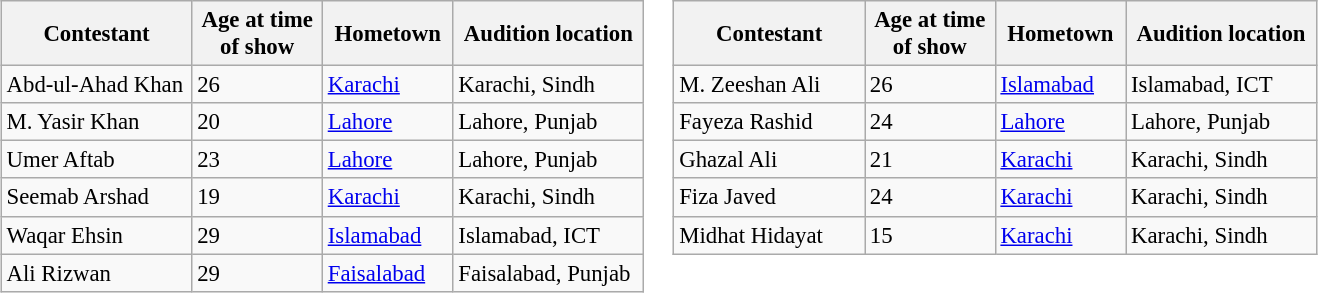<table>
<tr>
<td valign=top><br><table class="wikitable" style="font-size:95%;">
<tr>
<th style="width:120px;">Contestant</th>
<th style="width:80px;">Age at time of show</th>
<th style="width:80px;">Hometown</th>
<th style="width:120px;">Audition location</th>
</tr>
<tr>
<td>Abd-ul-Ahad Khan</td>
<td>26</td>
<td><a href='#'>Karachi</a></td>
<td>Karachi, Sindh</td>
</tr>
<tr>
<td>M. Yasir Khan</td>
<td>20</td>
<td><a href='#'>Lahore</a></td>
<td>Lahore, Punjab</td>
</tr>
<tr>
<td>Umer Aftab</td>
<td>23</td>
<td><a href='#'>Lahore</a></td>
<td>Lahore, Punjab</td>
</tr>
<tr>
<td>Seemab Arshad</td>
<td>19</td>
<td><a href='#'>Karachi</a></td>
<td>Karachi, Sindh</td>
</tr>
<tr>
<td>Waqar Ehsin</td>
<td>29</td>
<td><a href='#'>Islamabad</a></td>
<td>Islamabad, ICT</td>
</tr>
<tr>
<td>Ali Rizwan</td>
<td>29</td>
<td><a href='#'>Faisalabad</a></td>
<td>Faisalabad, Punjab</td>
</tr>
</table>
</td>
<td valign=top><br><table class="wikitable" style="font-size:95%;">
<tr>
<th style="width:120px;">Contestant</th>
<th style="width:80px;">Age at time of show</th>
<th style="width:80px;">Hometown</th>
<th style="width:120px;">Audition location</th>
</tr>
<tr>
<td>M. Zeeshan Ali</td>
<td>26</td>
<td><a href='#'>Islamabad</a></td>
<td>Islamabad, ICT</td>
</tr>
<tr>
<td>Fayeza Rashid</td>
<td>24</td>
<td><a href='#'>Lahore</a></td>
<td>Lahore, Punjab</td>
</tr>
<tr>
<td>Ghazal Ali</td>
<td>21</td>
<td><a href='#'>Karachi</a></td>
<td>Karachi, Sindh</td>
</tr>
<tr>
<td>Fiza Javed</td>
<td>24</td>
<td><a href='#'>Karachi</a></td>
<td>Karachi, Sindh</td>
</tr>
<tr>
<td>Midhat Hidayat</td>
<td>15</td>
<td><a href='#'>Karachi</a></td>
<td>Karachi, Sindh</td>
</tr>
</table>
</td>
</tr>
</table>
